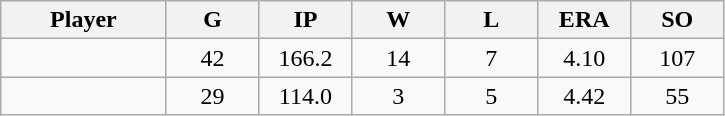<table class="wikitable sortable">
<tr>
<th bgcolor="#DDDDFF" width="16%">Player</th>
<th bgcolor="#DDDDFF" width="9%">G</th>
<th bgcolor="#DDDDFF" width="9%">IP</th>
<th bgcolor="#DDDDFF" width="9%">W</th>
<th bgcolor="#DDDDFF" width="9%">L</th>
<th bgcolor="#DDDDFF" width="9%">ERA</th>
<th bgcolor="#DDDDFF" width="9%">SO</th>
</tr>
<tr align=center>
<td></td>
<td>42</td>
<td>166.2</td>
<td>14</td>
<td>7</td>
<td>4.10</td>
<td>107</td>
</tr>
<tr align=center>
<td></td>
<td>29</td>
<td>114.0</td>
<td>3</td>
<td>5</td>
<td>4.42</td>
<td>55</td>
</tr>
</table>
